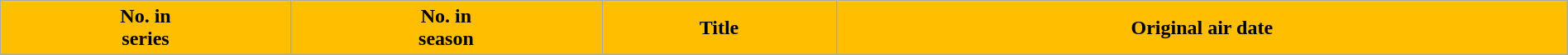<table class="wikitable plainrowheaders" style="width:100%; margin:auto; background:#fff;">
<tr>
<th style="background:#FFBF00; color:#000; text-align:center;">No. in<br>series</th>
<th ! style="background:#FFBF00; color:#000; text-align:center;">No. in<br>season</th>
<th ! style="background:#FFBF00; color:#000; text-align:center;">Title</th>
<th ! style="background:#FFBF00; color:#000; text-align:center;">Original air date<br>








</th>
</tr>
</table>
